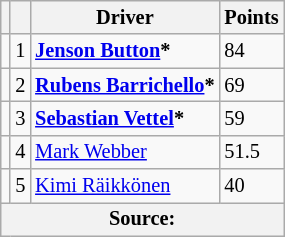<table class="wikitable" style="font-size: 85%;">
<tr>
<th></th>
<th></th>
<th>Driver</th>
<th>Points</th>
</tr>
<tr>
<td></td>
<td align="center">1</td>
<td> <strong><a href='#'>Jenson Button</a>*</strong></td>
<td>84</td>
</tr>
<tr>
<td></td>
<td align="center">2</td>
<td> <strong><a href='#'>Rubens Barrichello</a>*</strong></td>
<td>69</td>
</tr>
<tr>
<td></td>
<td align="center">3</td>
<td> <strong><a href='#'>Sebastian Vettel</a>*</strong></td>
<td>59</td>
</tr>
<tr>
<td></td>
<td align="center">4</td>
<td> <a href='#'>Mark Webber</a></td>
<td>51.5</td>
</tr>
<tr>
<td></td>
<td align="center">5</td>
<td> <a href='#'>Kimi Räikkönen</a></td>
<td>40</td>
</tr>
<tr>
<th colspan=4>Source: </th>
</tr>
</table>
